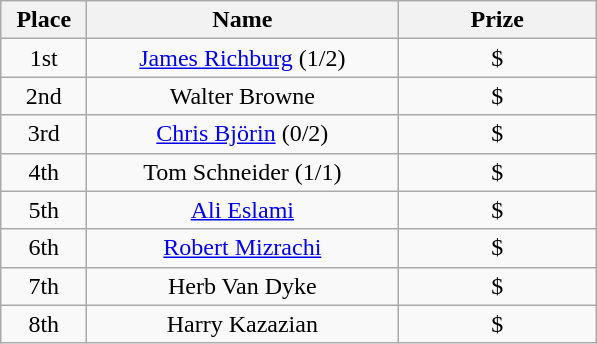<table class="wikitable" style="text-align:center">
<tr>
<th width="50">Place</th>
<th width="200">Name</th>
<th width="125">Prize</th>
</tr>
<tr>
<td>1st</td>
<td><a href='#'>James Richburg</a> (1/2)</td>
<td>$</td>
</tr>
<tr>
<td>2nd</td>
<td>Walter Browne</td>
<td>$</td>
</tr>
<tr>
<td>3rd</td>
<td><a href='#'>Chris Björin</a> (0/2)</td>
<td>$</td>
</tr>
<tr>
<td>4th</td>
<td>Tom Schneider (1/1)</td>
<td>$</td>
</tr>
<tr>
<td>5th</td>
<td><a href='#'>Ali Eslami</a></td>
<td>$</td>
</tr>
<tr>
<td>6th</td>
<td><a href='#'>Robert Mizrachi</a></td>
<td>$</td>
</tr>
<tr>
<td>7th</td>
<td>Herb Van Dyke</td>
<td>$</td>
</tr>
<tr>
<td>8th</td>
<td>Harry Kazazian</td>
<td>$</td>
</tr>
</table>
